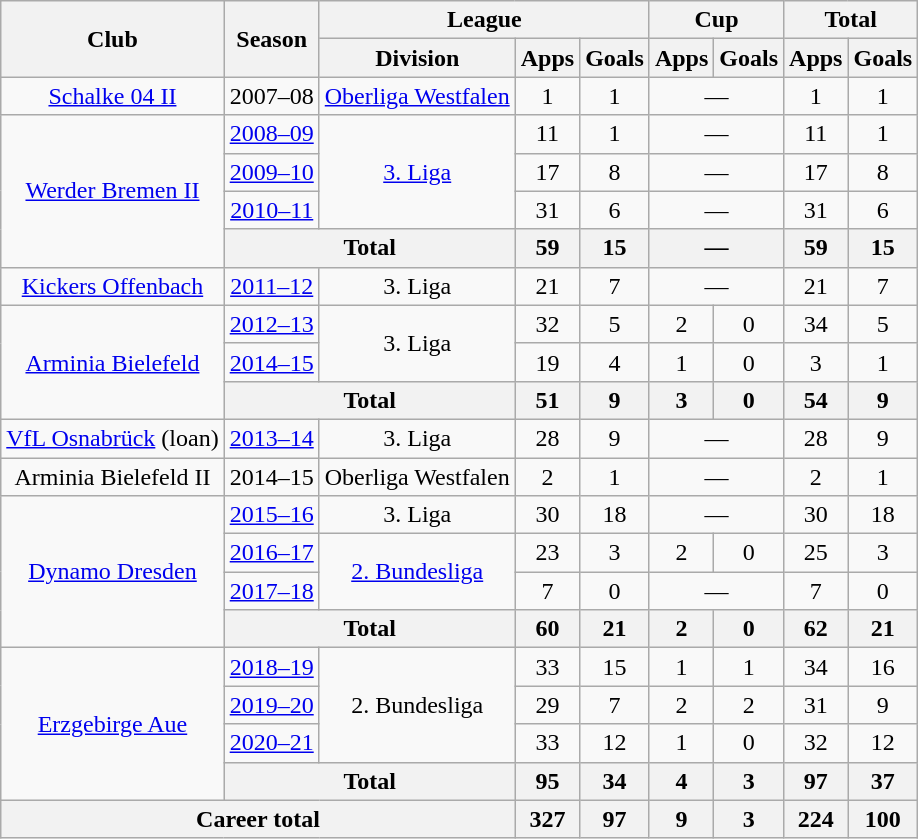<table class="wikitable" style="text-align:center">
<tr>
<th rowspan="2">Club</th>
<th rowspan="2">Season</th>
<th colspan="3">League</th>
<th colspan="2">Cup</th>
<th colspan="2">Total</th>
</tr>
<tr>
<th>Division</th>
<th>Apps</th>
<th>Goals</th>
<th>Apps</th>
<th>Goals</th>
<th>Apps</th>
<th>Goals</th>
</tr>
<tr>
<td><a href='#'>Schalke 04 II</a></td>
<td>2007–08</td>
<td><a href='#'>Oberliga Westfalen</a></td>
<td>1</td>
<td>1</td>
<td colspan="2">—</td>
<td>1</td>
<td>1</td>
</tr>
<tr>
<td rowspan="4"><a href='#'>Werder Bremen II</a></td>
<td><a href='#'>2008–09</a></td>
<td rowspan="3"><a href='#'>3. Liga</a></td>
<td>11</td>
<td>1</td>
<td colspan="2">—</td>
<td>11</td>
<td>1</td>
</tr>
<tr>
<td><a href='#'>2009–10</a></td>
<td>17</td>
<td>8</td>
<td colspan="2">—</td>
<td>17</td>
<td>8</td>
</tr>
<tr>
<td><a href='#'>2010–11</a></td>
<td>31</td>
<td>6</td>
<td colspan="2">—</td>
<td>31</td>
<td>6</td>
</tr>
<tr>
<th colspan="2">Total</th>
<th>59</th>
<th>15</th>
<th colspan="2">—</th>
<th>59</th>
<th>15</th>
</tr>
<tr>
<td><a href='#'>Kickers Offenbach</a></td>
<td><a href='#'>2011–12</a></td>
<td>3. Liga</td>
<td>21</td>
<td>7</td>
<td colspan="2">—</td>
<td>21</td>
<td>7</td>
</tr>
<tr>
<td rowspan="3"><a href='#'>Arminia Bielefeld</a></td>
<td><a href='#'>2012–13</a></td>
<td rowspan="2">3. Liga</td>
<td>32</td>
<td>5</td>
<td>2</td>
<td>0</td>
<td>34</td>
<td>5</td>
</tr>
<tr>
<td><a href='#'>2014–15</a></td>
<td>19</td>
<td>4</td>
<td>1</td>
<td>0</td>
<td>3</td>
<td>1</td>
</tr>
<tr>
<th colspan="2">Total</th>
<th>51</th>
<th>9</th>
<th>3</th>
<th>0</th>
<th>54</th>
<th>9</th>
</tr>
<tr>
<td><a href='#'>VfL Osnabrück</a> (loan)</td>
<td><a href='#'>2013–14</a></td>
<td>3. Liga</td>
<td>28</td>
<td>9</td>
<td colspan="2">—</td>
<td>28</td>
<td>9</td>
</tr>
<tr>
<td>Arminia Bielefeld II</td>
<td>2014–15</td>
<td>Oberliga Westfalen</td>
<td>2</td>
<td>1</td>
<td colspan="2">—</td>
<td>2</td>
<td>1</td>
</tr>
<tr>
<td rowspan="4"><a href='#'>Dynamo Dresden</a></td>
<td><a href='#'>2015–16</a></td>
<td>3. Liga</td>
<td>30</td>
<td>18</td>
<td colspan="2">—</td>
<td>30</td>
<td>18</td>
</tr>
<tr>
<td><a href='#'>2016–17</a></td>
<td rowspan="2"><a href='#'>2. Bundesliga</a></td>
<td>23</td>
<td>3</td>
<td>2</td>
<td>0</td>
<td>25</td>
<td>3</td>
</tr>
<tr>
<td><a href='#'>2017–18</a></td>
<td>7</td>
<td>0</td>
<td colspan="2">—</td>
<td>7</td>
<td>0</td>
</tr>
<tr>
<th colspan="2">Total</th>
<th>60</th>
<th>21</th>
<th>2</th>
<th>0</th>
<th>62</th>
<th>21</th>
</tr>
<tr>
<td rowspan="4"><a href='#'>Erzgebirge Aue</a></td>
<td><a href='#'>2018–19</a></td>
<td rowspan="3">2. Bundesliga</td>
<td>33</td>
<td>15</td>
<td>1</td>
<td>1</td>
<td>34</td>
<td>16</td>
</tr>
<tr>
<td><a href='#'>2019–20</a></td>
<td>29</td>
<td>7</td>
<td>2</td>
<td>2</td>
<td>31</td>
<td>9</td>
</tr>
<tr>
<td><a href='#'>2020–21</a></td>
<td>33</td>
<td>12</td>
<td>1</td>
<td>0</td>
<td>32</td>
<td>12</td>
</tr>
<tr>
<th colspan="2">Total</th>
<th>95</th>
<th>34</th>
<th>4</th>
<th>3</th>
<th>97</th>
<th>37</th>
</tr>
<tr>
<th colspan="3">Career total</th>
<th>327</th>
<th>97</th>
<th>9</th>
<th>3</th>
<th>224</th>
<th>100</th>
</tr>
</table>
